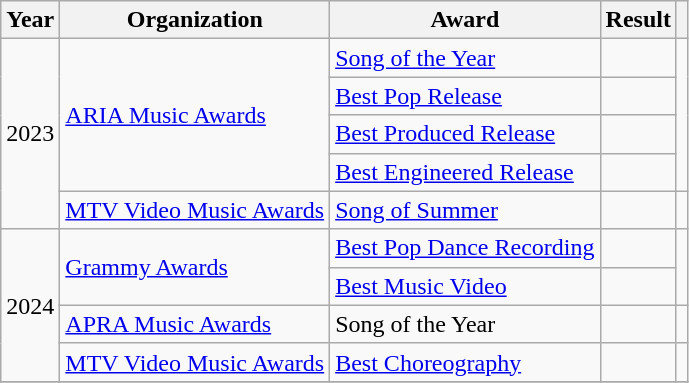<table class="wikitable sortable plainrowheaders">
<tr>
<th scope="col">Year</th>
<th scope="col">Organization</th>
<th scope="col">Award</th>
<th scope="col">Result</th>
<th class="unsortable"></th>
</tr>
<tr>
<td rowspan="5" style="text-align:center">2023</td>
<td rowspan="4"><a href='#'>ARIA Music Awards</a></td>
<td><a href='#'>Song of the Year</a></td>
<td></td>
<td style="text-align:center" rowspan="4"></td>
</tr>
<tr>
<td><a href='#'>Best Pop Release</a></td>
<td></td>
</tr>
<tr>
<td><a href='#'>Best Produced Release</a></td>
<td></td>
</tr>
<tr>
<td><a href='#'>Best Engineered Release</a></td>
<td></td>
</tr>
<tr>
<td><a href='#'>MTV Video Music Awards</a></td>
<td><a href='#'>Song of Summer</a></td>
<td></td>
<td style="text-align:center"></td>
</tr>
<tr>
<td rowspan="4" style="text-align:center;" scope="row">2024</td>
<td rowspan="2"><a href='#'>Grammy Awards</a></td>
<td><a href='#'>Best Pop Dance Recording</a></td>
<td></td>
<td style="text-align:center" rowspan="2"></td>
</tr>
<tr>
<td><a href='#'>Best Music Video</a></td>
<td></td>
</tr>
<tr>
<td><a href='#'>APRA Music Awards</a></td>
<td>Song of the Year</td>
<td></td>
<td></td>
</tr>
<tr>
<td><a href='#'>MTV Video Music Awards</a></td>
<td><a href='#'>Best Choreography</a></td>
<td></td>
<td style="text-align:center"></td>
</tr>
<tr>
</tr>
</table>
